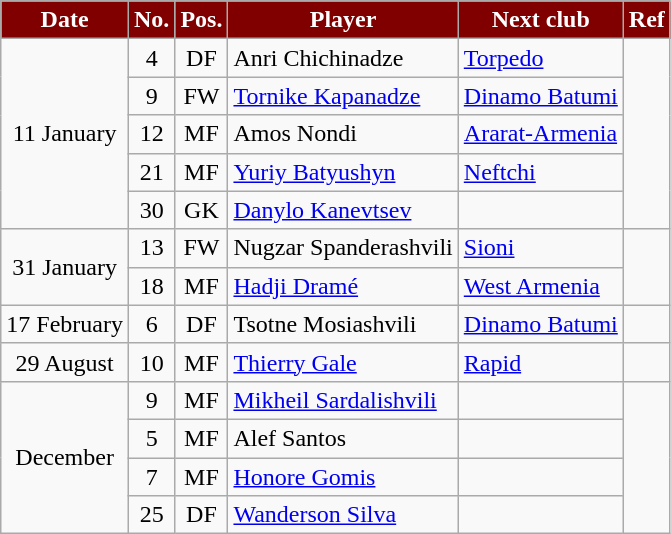<table class="wikitable plainrowheaders sortable" sortable" style="text-align:center">
<tr>
<th scope="col" style="background-color:#800000;color:#FFFFFF">Date</th>
<th scope="col" style="background-color:#800000;color:#FFFFFF">No.</th>
<th scope="col" style="background-color:#800000;color:#FFFFFF">Pos.</th>
<th scope="col" style="background-color:#800000;color:#FFFFFF">Player</th>
<th scope="col" style="background-color:#800000;color:#FFFFFF">Next club</th>
<th scope="col" class="unsortable" style="background-color:#800000;color:#FFFFFF">Ref</th>
</tr>
<tr>
<td rowspan="5">11 January</td>
<td>4</td>
<td>DF</td>
<td align=left> Anri Chichinadze</td>
<td align=left> <a href='#'>Torpedo</a></td>
<td rowspan="5"></td>
</tr>
<tr>
<td>9</td>
<td>FW</td>
<td align=left> <a href='#'>Tornike Kapanadze</a></td>
<td align=left> <a href='#'>Dinamo Batumi</a></td>
</tr>
<tr>
<td>12</td>
<td>MF</td>
<td align=left> Amos Nondi</td>
<td align=left> <a href='#'>Ararat-Armenia</a></td>
</tr>
<tr>
<td>21</td>
<td>MF</td>
<td align=left> <a href='#'>Yuriy Batyushyn</a></td>
<td align=left> <a href='#'>Neftchi</a></td>
</tr>
<tr>
<td>30</td>
<td>GK</td>
<td align=left> <a href='#'>Danylo Kanevtsev</a></td>
<td></td>
</tr>
<tr>
<td rowspan="2">31 January</td>
<td>13</td>
<td>FW</td>
<td align=left> Nugzar Spanderashvili</td>
<td align=left> <a href='#'>Sioni</a></td>
<td rowspan="2"></td>
</tr>
<tr>
<td>18</td>
<td>MF</td>
<td align=left> <a href='#'>Hadji Dramé</a></td>
<td align=left> <a href='#'>West Armenia</a></td>
</tr>
<tr>
<td>17 February</td>
<td>6</td>
<td>DF</td>
<td align=left> Tsotne Mosiashvili</td>
<td align=left> <a href='#'>Dinamo Batumi</a></td>
<td></td>
</tr>
<tr>
<td>29 August</td>
<td>10</td>
<td>MF</td>
<td align=left> <a href='#'>Thierry Gale</a></td>
<td align=left> <a href='#'>Rapid</a></td>
<td></td>
</tr>
<tr>
<td rowspan="4">December</td>
<td>9</td>
<td>MF</td>
<td align=left> <a href='#'>Mikheil Sardalishvili</a></td>
<td></td>
<td rowspan="4"></td>
</tr>
<tr>
<td>5</td>
<td>MF</td>
<td align=left> Alef Santos</td>
<td></td>
</tr>
<tr>
<td>7</td>
<td>MF</td>
<td align=left> <a href='#'>Honore Gomis</a></td>
<td></td>
</tr>
<tr>
<td>25</td>
<td>DF</td>
<td align=left> <a href='#'>Wanderson Silva</a></td>
<td></td>
</tr>
</table>
